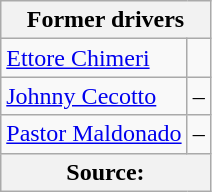<table class="wikitable" border="1">
<tr>
<th colspan=2>Former drivers</th>
</tr>
<tr>
<td><a href='#'>Ettore Chimeri</a></td>
<td></td>
</tr>
<tr>
<td><a href='#'>Johnny Cecotto</a></td>
<td>–</td>
</tr>
<tr>
<td><a href='#'>Pastor Maldonado</a></td>
<td>–</td>
</tr>
<tr>
<th colspan="2">Source:</th>
</tr>
</table>
